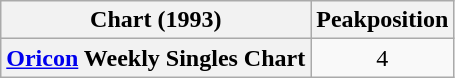<table class="wikitable plainrowheaders" style="text-align:center;">
<tr>
<th>Chart (1993)</th>
<th>Peakposition</th>
</tr>
<tr>
<th scope="row"><a href='#'>Oricon</a> Weekly Singles Chart</th>
<td>4</td>
</tr>
</table>
